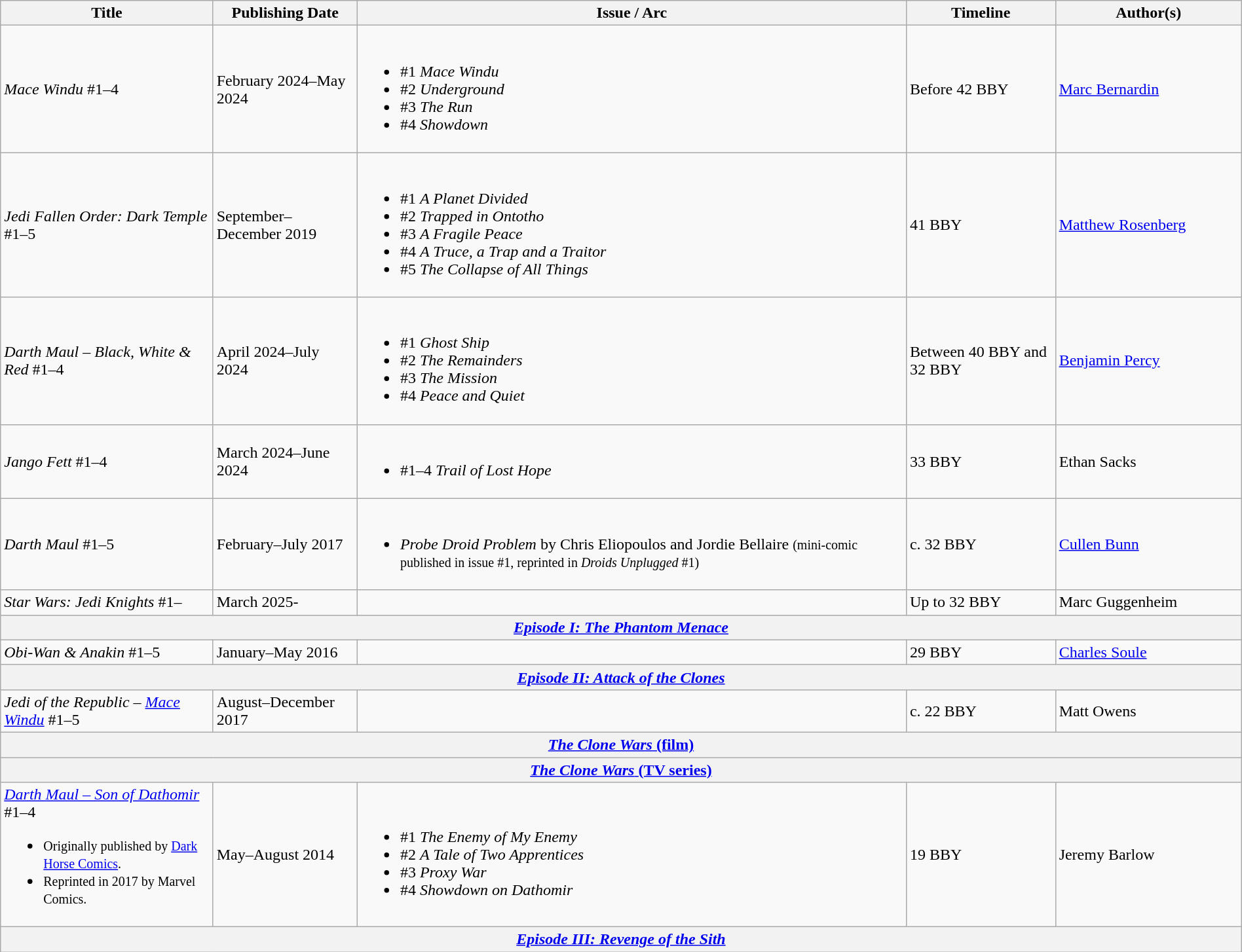<table class="wikitable" width="100%">
<tr>
<th>Title</th>
<th>Publishing Date</th>
<th>Issue / Arc</th>
<th>Timeline</th>
<th width=15%>Author(s)</th>
</tr>
<tr>
<td><em>Mace Windu</em> #1–4</td>
<td>February 2024–May 2024</td>
<td><br><ul><li>#1 <em>Mace Windu</em></li><li>#2 <em>Underground</em></li><li>#3 <em>The Run</em></li><li>#4 <em>Showdown</em></li></ul></td>
<td>Before 42 BBY</td>
<td><a href='#'>Marc Bernardin</a></td>
</tr>
<tr>
<td><em>Jedi Fallen Order: Dark Temple</em> #1–5</td>
<td>September–December 2019</td>
<td><br><ul><li>#1 <em>A Planet Divided</em></li><li>#2 <em>Trapped in Ontotho</em></li><li>#3 <em>A Fragile Peace</em></li><li>#4 <em>A Truce, a Trap and a Traitor</em></li><li>#5 <em>The Collapse of All Things</em></li></ul></td>
<td>41 BBY</td>
<td><a href='#'>Matthew Rosenberg</a></td>
</tr>
<tr>
<td><em>Darth Maul – Black, White & Red</em> #1–4</td>
<td>April 2024–July 2024</td>
<td><br><ul><li>#1 <em>Ghost Ship</em></li><li>#2 <em>The Remainders</em></li><li>#3 <em>The Mission</em></li><li>#4 <em>Peace and Quiet</em></li></ul></td>
<td>Between 40 BBY and 32 BBY</td>
<td><a href='#'>Benjamin Percy</a></td>
</tr>
<tr>
<td><em>Jango Fett</em> #1–4</td>
<td>March 2024–June 2024</td>
<td><br><ul><li>#1–4 <em>Trail of Lost Hope</em></li></ul></td>
<td>33 BBY</td>
<td>Ethan Sacks</td>
</tr>
<tr>
<td><em>Darth Maul</em> #1–5</td>
<td>February–July 2017</td>
<td><br><ul><li><em>Probe Droid Problem</em> by Chris Eliopoulos and Jordie Bellaire <small>(mini-comic published in issue #1, reprinted in <em>Droids Unplugged</em> #1)</small></li></ul></td>
<td>c. 32 BBY</td>
<td><a href='#'>Cullen Bunn</a></td>
</tr>
<tr>
<td><em>Star Wars: Jedi Knights</em> #1–</td>
<td>March 2025-</td>
<td></td>
<td>Up to 32 BBY</td>
<td>Marc Guggenheim</td>
</tr>
<tr>
<th colspan="5"><em><a href='#'>Episode I: The Phantom Menace</a></em></th>
</tr>
<tr>
<td><em>Obi-Wan & Anakin</em> #1–5</td>
<td>January–May 2016</td>
<td></td>
<td>29 BBY</td>
<td><a href='#'>Charles Soule</a></td>
</tr>
<tr>
<th colspan="5"><em><a href='#'>Episode II: Attack of the Clones</a></em></th>
</tr>
<tr>
<td><em>Jedi of the Republic – <a href='#'>Mace Windu</a></em> #1–5</td>
<td>August–December 2017</td>
<td></td>
<td>c. 22 BBY</td>
<td>Matt Owens</td>
</tr>
<tr>
<th colspan="5"><a href='#'><em>The Clone Wars</em> (film)</a></th>
</tr>
<tr>
<th colspan="5"><a href='#'><em>The Clone Wars</em> (TV series)</a></th>
</tr>
<tr>
<td><em><a href='#'>Darth Maul – Son of Dathomir</a></em> #1–4<br><ul><li><small>Originally published by <a href='#'>Dark Horse Comics</a>.</small></li><li><small>Reprinted in 2017 by Marvel Comics.</small></li></ul></td>
<td>May–August 2014</td>
<td><br><ul><li>#1 <em>The Enemy of My Enemy</em></li><li>#2 <em>A Tale of Two Apprentices</em></li><li>#3 <em>Proxy War</em></li><li>#4 <em>Showdown on Dathomir</em></li></ul></td>
<td>19 BBY</td>
<td>Jeremy Barlow</td>
</tr>
<tr>
<th colspan="5"><em><a href='#'>Episode III: Revenge of the Sith</a></em></th>
</tr>
</table>
